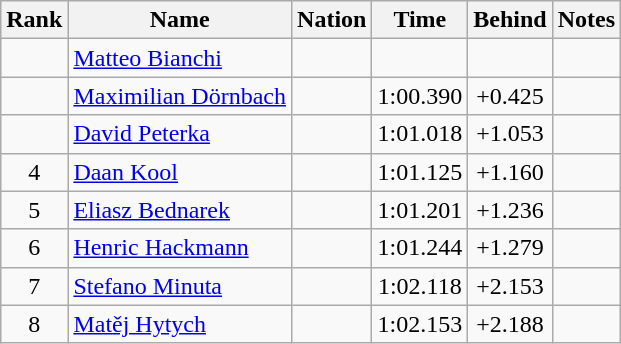<table class="wikitable sortable" style="text-align:center">
<tr>
<th>Rank</th>
<th>Name</th>
<th>Nation</th>
<th>Time</th>
<th>Behind</th>
<th>Notes</th>
</tr>
<tr>
<td></td>
<td align=left><a href='#'>Matteo Bianchi</a></td>
<td align=left></td>
<td></td>
<td></td>
<td></td>
</tr>
<tr>
<td></td>
<td align=left><a href='#'>Maximilian Dörnbach</a></td>
<td align=left></td>
<td>1:00.390</td>
<td>+0.425</td>
<td></td>
</tr>
<tr>
<td></td>
<td align=left><a href='#'>David Peterka</a></td>
<td align=left></td>
<td>1:01.018</td>
<td>+1.053</td>
<td></td>
</tr>
<tr>
<td>4</td>
<td align=left><a href='#'>Daan Kool</a></td>
<td align=left></td>
<td>1:01.125</td>
<td>+1.160</td>
<td></td>
</tr>
<tr>
<td>5</td>
<td align=left><a href='#'>Eliasz Bednarek</a></td>
<td align=left></td>
<td>1:01.201</td>
<td>+1.236</td>
<td></td>
</tr>
<tr>
<td>6</td>
<td align=left><a href='#'>Henric Hackmann</a></td>
<td align=left></td>
<td>1:01.244</td>
<td>+1.279</td>
<td></td>
</tr>
<tr>
<td>7</td>
<td align=left><a href='#'>Stefano Minuta</a></td>
<td align=left></td>
<td>1:02.118</td>
<td>+2.153</td>
<td></td>
</tr>
<tr>
<td>8</td>
<td align=left><a href='#'>Matěj Hytych</a></td>
<td align=left></td>
<td>1:02.153</td>
<td>+2.188</td>
<td></td>
</tr>
</table>
